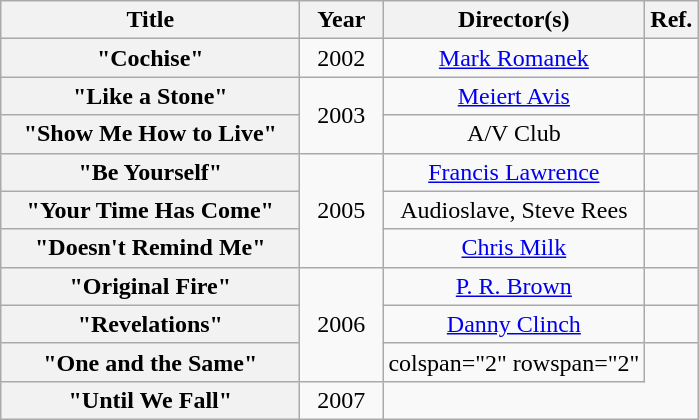<table class="wikitable plainrowheaders" style="text-align:center;">
<tr>
<th scope="col" style="width:12em;">Title</th>
<th scope="col" style="width:3em;">Year</th>
<th scope="col">Director(s)</th>
<th scope="col">Ref.</th>
</tr>
<tr>
<th scope="row">"Cochise"</th>
<td>2002</td>
<td><a href='#'>Mark Romanek</a></td>
<td></td>
</tr>
<tr>
<th scope="row">"Like a Stone"</th>
<td rowspan="2">2003</td>
<td><a href='#'>Meiert Avis</a></td>
<td></td>
</tr>
<tr>
<th scope="row">"Show Me How to Live"</th>
<td>A/V Club</td>
<td></td>
</tr>
<tr>
<th scope="row">"Be Yourself"</th>
<td rowspan="3">2005</td>
<td><a href='#'>Francis Lawrence</a></td>
<td></td>
</tr>
<tr>
<th scope="row">"Your Time Has Come"</th>
<td>Audioslave, Steve Rees</td>
<td></td>
</tr>
<tr>
<th scope="row">"Doesn't Remind Me"</th>
<td><a href='#'>Chris Milk</a></td>
<td></td>
</tr>
<tr>
<th scope="row">"Original Fire"</th>
<td rowspan="3">2006</td>
<td><a href='#'>P. R. Brown</a></td>
<td></td>
</tr>
<tr>
<th scope="row">"Revelations"</th>
<td><a href='#'>Danny Clinch</a></td>
<td></td>
</tr>
<tr>
<th scope="row">"One and the Same"</th>
<td>colspan="2" rowspan="2" </td>
</tr>
<tr>
<th scope="row">"Until We Fall"</th>
<td>2007</td>
</tr>
</table>
